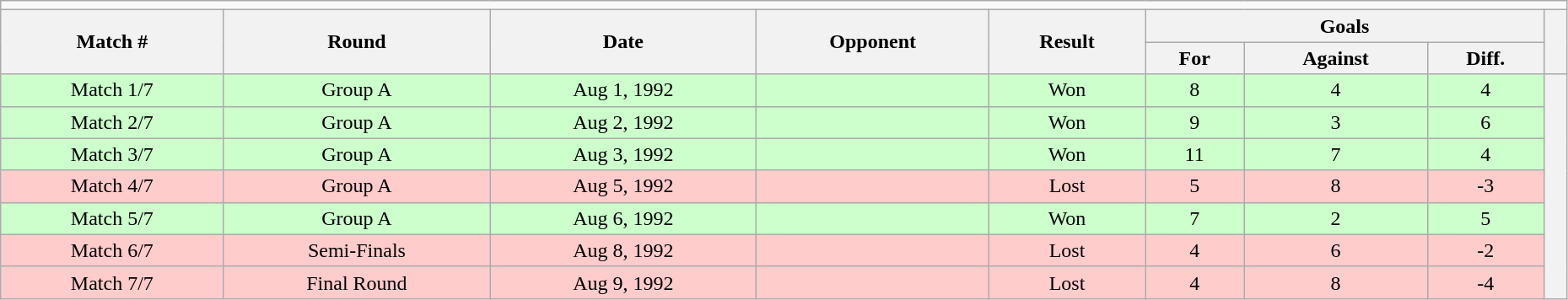<table class="wikitable" style="text-align: center; width: 98%; font-size: 100%; margin-left: 1em;">
<tr>
<td colspan="10"></td>
</tr>
<tr>
<th rowspan="2">Match #</th>
<th rowspan="2">Round</th>
<th rowspan="2">Date</th>
<th rowspan="2">Opponent</th>
<th rowspan="2">Result</th>
<th colspan="3">Goals</th>
<th rowspan="2"></th>
</tr>
<tr>
<th>For</th>
<th>Against</th>
<th>Diff.</th>
</tr>
<tr style="background: #cfc;">
<td>Match 1/7</td>
<td>Group A</td>
<td>Aug 1, 1992</td>
<td></td>
<td>Won</td>
<td>8</td>
<td>4</td>
<td>4</td>
<td rowspan="7" style="background: #f2f2f2;"></td>
</tr>
<tr style="background: #cfc;">
<td>Match 2/7</td>
<td>Group A</td>
<td>Aug 2, 1992</td>
<td></td>
<td>Won</td>
<td>9</td>
<td>3</td>
<td>6</td>
</tr>
<tr style="background: #cfc;">
<td>Match 3/7</td>
<td>Group A</td>
<td>Aug 3, 1992</td>
<td></td>
<td>Won</td>
<td>11</td>
<td>7</td>
<td>4</td>
</tr>
<tr style="background: #fcc;">
<td>Match 4/7</td>
<td>Group A</td>
<td>Aug 5, 1992</td>
<td></td>
<td>Lost</td>
<td>5</td>
<td>8</td>
<td>-3</td>
</tr>
<tr style="background: #cfc;">
<td>Match 5/7</td>
<td>Group A</td>
<td>Aug 6, 1992</td>
<td></td>
<td>Won</td>
<td>7</td>
<td>2</td>
<td>5</td>
</tr>
<tr style="background: #fcc;">
<td>Match 6/7</td>
<td>Semi-Finals</td>
<td>Aug 8, 1992</td>
<td></td>
<td>Lost</td>
<td>4</td>
<td>6</td>
<td>-2</td>
</tr>
<tr style="background: #fcc;">
<td>Match 7/7</td>
<td>Final Round</td>
<td>Aug 9, 1992</td>
<td></td>
<td>Lost</td>
<td>4</td>
<td>8</td>
<td>-4</td>
</tr>
</table>
